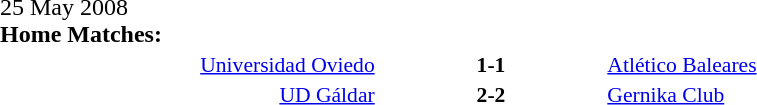<table width=100% cellspacing=1>
<tr>
<th width=20%></th>
<th width=12%></th>
<th width=20%></th>
<th></th>
</tr>
<tr>
<td>25 May 2008<br><strong>Home Matches:</strong></td>
</tr>
<tr style=font-size:90%>
<td align=right><a href='#'>Universidad Oviedo</a></td>
<td align=center><strong>1-1</strong></td>
<td><a href='#'>Atlético Baleares</a></td>
</tr>
<tr style=font-size:90%>
<td align=right><a href='#'>UD Gáldar</a></td>
<td align=center><strong>2-2</strong></td>
<td><a href='#'>Gernika Club</a></td>
</tr>
</table>
